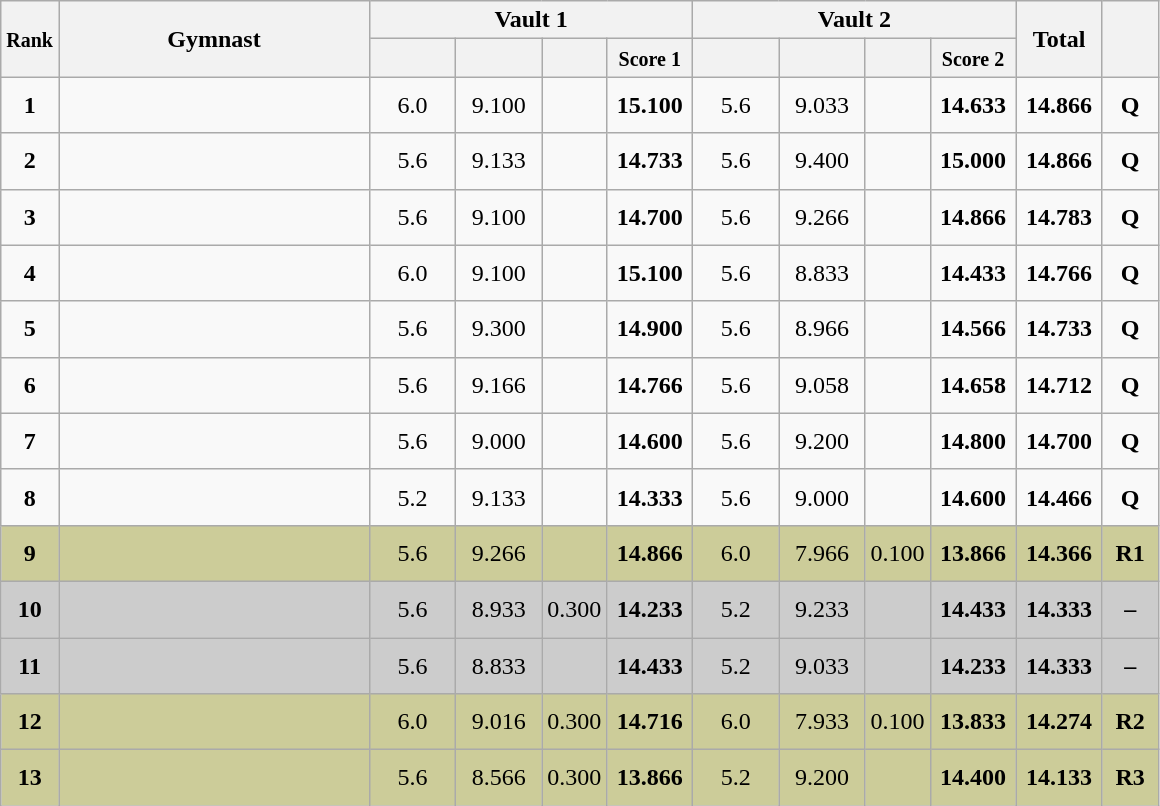<table style="text-align:center;" class="wikitable sortable">
<tr>
<th style="width:15px;" rowspan="2"><small>Rank</small></th>
<th style="width:200px;" rowspan="2">Gymnast</th>
<th colspan="4">Vault 1</th>
<th colspan="4">Vault 2</th>
<th style="width:50px;" rowspan="2">Total</th>
<th style="width:30px;" rowspan="2"><small></small></th>
</tr>
<tr>
<th style="width:50px;"><small></small></th>
<th style="width:50px;"><small></small></th>
<th style="width:20px;"><small></small></th>
<th style="width:50px;"><small>Score 1</small></th>
<th style="width:50px;"><small></small></th>
<th style="width:50px;"><small></small></th>
<th style="width:20px;"><small></small></th>
<th style="width:50px;"><small>Score 2</small></th>
</tr>
<tr>
<td scope="row" style="text-align:center"><strong>1</strong></td>
<td style="height:30px; text-align:left;"></td>
<td>6.0</td>
<td>9.100</td>
<td></td>
<td><strong>15.100</strong></td>
<td>5.6</td>
<td>9.033</td>
<td></td>
<td><strong>14.633</strong></td>
<td><strong>14.866</strong></td>
<td><strong>Q</strong></td>
</tr>
<tr>
<td scope="row" style="text-align:center"><strong>2</strong></td>
<td style="height:30px; text-align:left;"></td>
<td>5.6</td>
<td>9.133</td>
<td></td>
<td><strong>14.733</strong></td>
<td>5.6</td>
<td>9.400</td>
<td></td>
<td><strong>15.000</strong></td>
<td><strong>14.866</strong></td>
<td><strong>Q</strong></td>
</tr>
<tr>
<td scope="row" style="text-align:center"><strong>3</strong></td>
<td style="height:30px; text-align:left;"></td>
<td>5.6</td>
<td>9.100</td>
<td></td>
<td><strong>14.700</strong></td>
<td>5.6</td>
<td>9.266</td>
<td></td>
<td><strong>14.866</strong></td>
<td><strong>14.783</strong></td>
<td><strong>Q</strong></td>
</tr>
<tr>
<td scope="row" style="text-align:center"><strong>4</strong></td>
<td style="height:30px; text-align:left;"></td>
<td>6.0</td>
<td>9.100</td>
<td></td>
<td><strong>15.100</strong></td>
<td>5.6</td>
<td>8.833</td>
<td></td>
<td><strong>14.433</strong></td>
<td><strong>14.766</strong></td>
<td><strong>Q</strong></td>
</tr>
<tr>
<td scope="row" style="text-align:center"><strong>5</strong></td>
<td style="height:30px; text-align:left;"></td>
<td>5.6</td>
<td>9.300</td>
<td></td>
<td><strong>14.900</strong></td>
<td>5.6</td>
<td>8.966</td>
<td></td>
<td><strong>14.566</strong></td>
<td><strong>14.733</strong></td>
<td><strong>Q</strong></td>
</tr>
<tr>
<td scope="row" style="text-align:center"><strong>6</strong></td>
<td style="height:30px; text-align:left;"></td>
<td>5.6</td>
<td>9.166</td>
<td></td>
<td><strong>14.766</strong></td>
<td>5.6</td>
<td>9.058</td>
<td></td>
<td><strong>14.658</strong></td>
<td><strong>14.712</strong></td>
<td><strong>Q</strong></td>
</tr>
<tr>
<td scope="row" style="text-align:center"><strong>7</strong></td>
<td style="height:30px; text-align:left;"></td>
<td>5.6</td>
<td>9.000</td>
<td></td>
<td><strong>14.600</strong></td>
<td>5.6</td>
<td>9.200</td>
<td></td>
<td><strong>14.800</strong></td>
<td><strong>14.700</strong></td>
<td><strong>Q</strong></td>
</tr>
<tr>
<td scope="row" style="text-align:center"><strong>8</strong></td>
<td style="height:30px; text-align:left;"></td>
<td>5.2</td>
<td>9.133</td>
<td></td>
<td><strong>14.333</strong></td>
<td>5.6</td>
<td>9.000</td>
<td></td>
<td><strong>14.600</strong></td>
<td><strong>14.466</strong></td>
<td><strong>Q</strong></td>
</tr>
<tr style="background:#cccc99;">
<td scope="row" style="text-align:center"><strong>9</strong></td>
<td style="height:30px; text-align:left;"></td>
<td>5.6</td>
<td>9.266</td>
<td></td>
<td><strong>14.866</strong></td>
<td>6.0</td>
<td>7.966</td>
<td>0.100</td>
<td><strong>13.866</strong></td>
<td><strong>14.366</strong></td>
<td><strong>R1</strong></td>
</tr>
<tr style="background:#cccccc;">
<td scope="row" style="text-align:center"><strong>10</strong></td>
<td style="height:30px; text-align:left;"></td>
<td>5.6</td>
<td>8.933</td>
<td>0.300</td>
<td><strong>14.233</strong></td>
<td>5.2</td>
<td>9.233</td>
<td></td>
<td><strong>14.433</strong></td>
<td><strong>14.333</strong></td>
<td><strong>–</strong></td>
</tr>
<tr style="background:#cccccc;">
<td scope="row" style="text-align:center"><strong>11</strong></td>
<td style="height:30px; text-align:left;"></td>
<td>5.6</td>
<td>8.833</td>
<td></td>
<td><strong>14.433</strong></td>
<td>5.2</td>
<td>9.033</td>
<td></td>
<td><strong>14.233</strong></td>
<td><strong>14.333</strong></td>
<td><strong>–</strong></td>
</tr>
<tr style="background:#cccc99;">
<td scope="row" style="text-align:center"><strong>12</strong></td>
<td style="height:30px; text-align:left;"></td>
<td>6.0</td>
<td>9.016</td>
<td>0.300</td>
<td><strong>14.716</strong></td>
<td>6.0</td>
<td>7.933</td>
<td>0.100</td>
<td><strong>13.833</strong></td>
<td><strong>14.274</strong></td>
<td><strong>R2</strong></td>
</tr>
<tr style="background:#cccc99;">
<td scope="row" style="text-align:center"><strong>13</strong></td>
<td style="height:30px; text-align:left;"></td>
<td>5.6</td>
<td>8.566</td>
<td>0.300</td>
<td><strong>13.866</strong></td>
<td>5.2</td>
<td>9.200</td>
<td></td>
<td><strong>14.400</strong></td>
<td><strong>14.133</strong></td>
<td><strong>R3</strong></td>
</tr>
</table>
